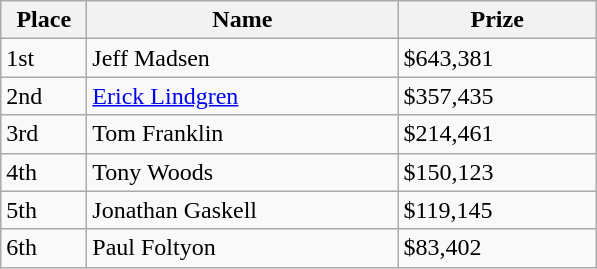<table class="wikitable">
<tr>
<th width="50">Place</th>
<th width="200">Name</th>
<th width="125">Prize</th>
</tr>
<tr>
<td>1st</td>
<td>Jeff Madsen</td>
<td>$643,381</td>
</tr>
<tr>
<td>2nd</td>
<td><a href='#'>Erick Lindgren</a></td>
<td>$357,435</td>
</tr>
<tr>
<td>3rd</td>
<td>Tom Franklin</td>
<td>$214,461</td>
</tr>
<tr>
<td>4th</td>
<td>Tony Woods</td>
<td>$150,123</td>
</tr>
<tr>
<td>5th</td>
<td>Jonathan Gaskell</td>
<td>$119,145</td>
</tr>
<tr>
<td>6th</td>
<td>Paul Foltyon</td>
<td>$83,402</td>
</tr>
</table>
